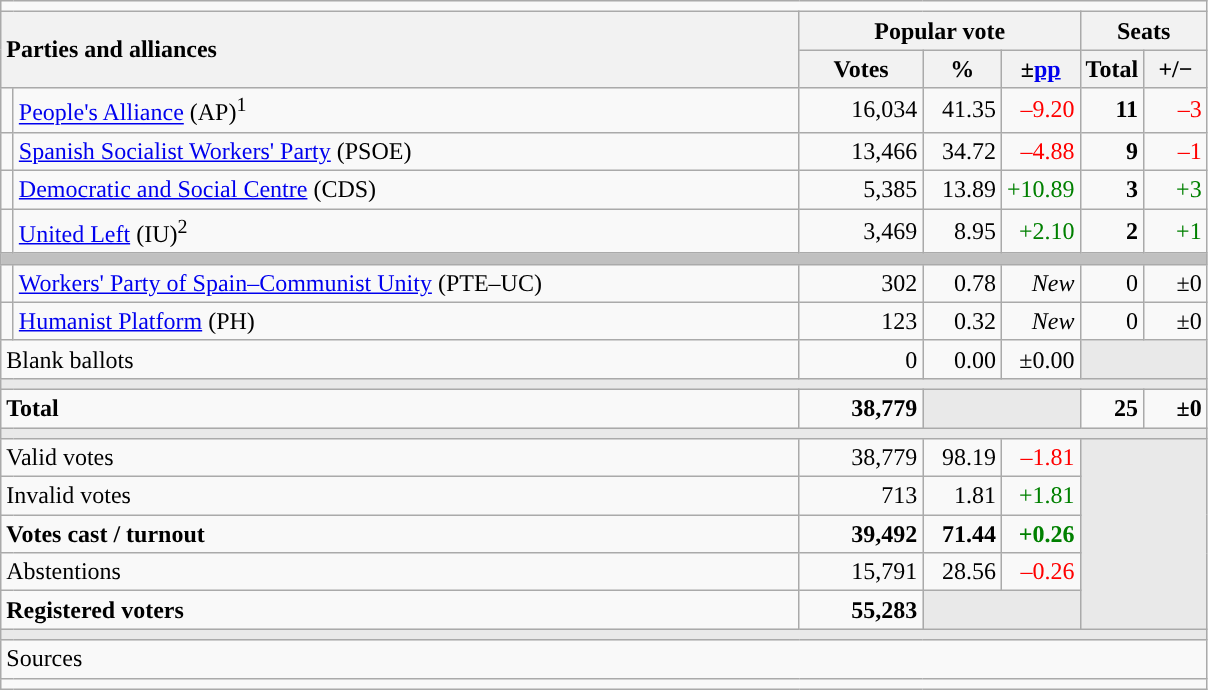<table class="wikitable" style="text-align:right;">
<tr>
<td colspan="7"></td>
</tr>
<tr>
<th style="text-align:left;" rowspan="2" colspan="2" width="525">Parties and alliances</th>
<th colspan="3">Popular vote</th>
<th colspan="2">Seats</th>
</tr>
<tr>
<th width="75">Votes</th>
<th width="45">%</th>
<th width="45">±<a href='#'>pp</a></th>
<th width="35">Total</th>
<th width="35">+/−</th>
</tr>
<tr>
<td width="1" style="color:inherit;background:"></td>
<td align="left"><a href='#'>People's Alliance</a> (AP)<sup>1</sup></td>
<td>16,034</td>
<td>41.35</td>
<td style="color:red;">–9.20</td>
<td><strong>11</strong></td>
<td style="color:red;">–3</td>
</tr>
<tr>
<td style="color:inherit;background:"></td>
<td align="left"><a href='#'>Spanish Socialist Workers' Party</a> (PSOE)</td>
<td>13,466</td>
<td>34.72</td>
<td style="color:red;">–4.88</td>
<td><strong>9</strong></td>
<td style="color:red;">–1</td>
</tr>
<tr>
<td style="color:inherit;background:"></td>
<td align="left"><a href='#'>Democratic and Social Centre</a> (CDS)</td>
<td>5,385</td>
<td>13.89</td>
<td style="color:green;">+10.89</td>
<td><strong>3</strong></td>
<td style="color:green;">+3</td>
</tr>
<tr>
<td style="color:inherit;background:"></td>
<td align="left"><a href='#'>United Left</a> (IU)<sup>2</sup></td>
<td>3,469</td>
<td>8.95</td>
<td style="color:green;">+2.10</td>
<td><strong>2</strong></td>
<td style="color:green;">+1</td>
</tr>
<tr>
<td colspan="7" bgcolor="#C0C0C0"></td>
</tr>
<tr>
<td style="color:inherit;background:"></td>
<td align="left"><a href='#'>Workers' Party of Spain–Communist Unity</a> (PTE–UC)</td>
<td>302</td>
<td>0.78</td>
<td><em>New</em></td>
<td>0</td>
<td>±0</td>
</tr>
<tr>
<td style="color:inherit;background:"></td>
<td align="left"><a href='#'>Humanist Platform</a> (PH)</td>
<td>123</td>
<td>0.32</td>
<td><em>New</em></td>
<td>0</td>
<td>±0</td>
</tr>
<tr>
<td align="left" colspan="2">Blank ballots</td>
<td>0</td>
<td>0.00</td>
<td>±0.00</td>
<td bgcolor="#E9E9E9" colspan="2"></td>
</tr>
<tr>
<td colspan="7" bgcolor="#E9E9E9"></td>
</tr>
<tr style="font-weight:bold;">
<td align="left" colspan="2">Total</td>
<td>38,779</td>
<td bgcolor="#E9E9E9" colspan="2"></td>
<td>25</td>
<td>±0</td>
</tr>
<tr>
<td colspan="7" bgcolor="#E9E9E9"></td>
</tr>
<tr>
<td align="left" colspan="2">Valid votes</td>
<td>38,779</td>
<td>98.19</td>
<td style="color:red;">–1.81</td>
<td bgcolor="#E9E9E9" colspan="2" rowspan="5"></td>
</tr>
<tr>
<td align="left" colspan="2">Invalid votes</td>
<td>713</td>
<td>1.81</td>
<td style="color:green;">+1.81</td>
</tr>
<tr style="font-weight:bold;">
<td align="left" colspan="2">Votes cast / turnout</td>
<td>39,492</td>
<td>71.44</td>
<td style="color:green;">+0.26</td>
</tr>
<tr>
<td align="left" colspan="2">Abstentions</td>
<td>15,791</td>
<td>28.56</td>
<td style="color:red;">–0.26</td>
</tr>
<tr style="font-weight:bold;">
<td align="left" colspan="2">Registered voters</td>
<td>55,283</td>
<td bgcolor="#E9E9E9" colspan="2"></td>
</tr>
<tr>
<td colspan="7" bgcolor="#E9E9E9"></td>
</tr>
<tr>
<td align="left" colspan="7">Sources</td>
</tr>
<tr>
<td colspan="7" style="text-align:left; max-width:790px;"></td>
</tr>
</table>
